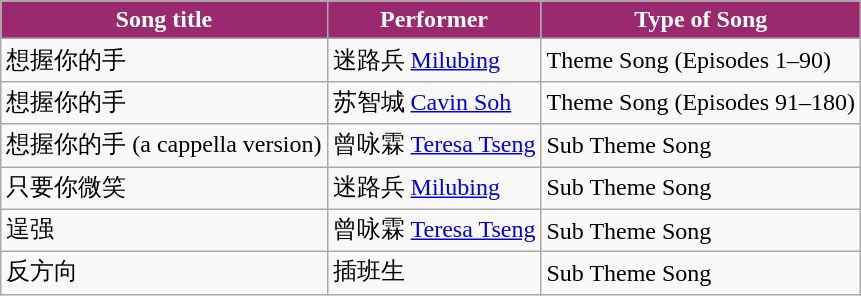<table class="wikitable" align=center>
<tr>
<th style="background:#9A296D; color:white">Song title</th>
<th style="background:#9A296D; color:white">Performer</th>
<th style="background:#9A296D; color:white">Type of Song</th>
</tr>
<tr>
<td>想握你的手</td>
<td>迷路兵 <a href='#'>Milubing</a></td>
<td>Theme Song (Episodes 1–90)</td>
</tr>
<tr>
<td>想握你的手</td>
<td>苏智城 <a href='#'>Cavin Soh</a></td>
<td>Theme Song (Episodes 91–180)</td>
</tr>
<tr>
<td>想握你的手 (a cappella version)</td>
<td>曾咏霖 <a href='#'>Teresa Tseng</a></td>
<td>Sub Theme Song</td>
</tr>
<tr>
<td>只要你微笑</td>
<td>迷路兵 <a href='#'>Milubing</a></td>
<td>Sub Theme Song</td>
</tr>
<tr>
<td>逞强</td>
<td>曾咏霖 <a href='#'>Teresa Tseng</a></td>
<td>Sub Theme Song</td>
</tr>
<tr>
<td>反方向</td>
<td>插班生</td>
<td>Sub Theme Song</td>
</tr>
</table>
